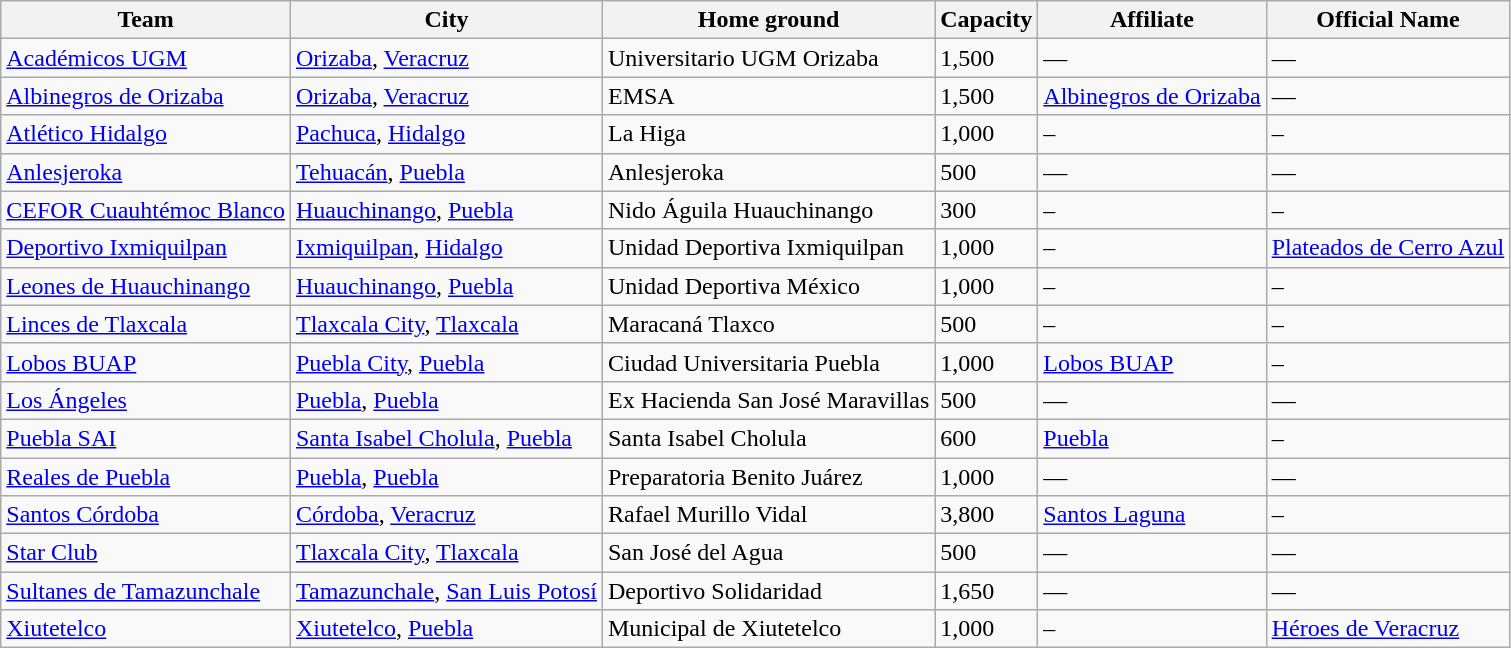<table class="wikitable sortable">
<tr>
<th>Team</th>
<th>City</th>
<th>Home ground</th>
<th>Capacity</th>
<th>Affiliate</th>
<th>Official Name</th>
</tr>
<tr>
<td><a href='#'>Académicos UGM</a></td>
<td><a href='#'>Orizaba</a>, <a href='#'>Veracruz</a></td>
<td>Universitario UGM Orizaba</td>
<td>1,500</td>
<td>—</td>
<td>—</td>
</tr>
<tr>
<td><a href='#'>Albinegros de Orizaba</a></td>
<td><a href='#'>Orizaba</a>, <a href='#'>Veracruz</a></td>
<td>EMSA</td>
<td>1,500</td>
<td><a href='#'>Albinegros de Orizaba</a></td>
<td>—</td>
</tr>
<tr>
<td><a href='#'>Atlético Hidalgo</a></td>
<td><a href='#'>Pachuca</a>, <a href='#'>Hidalgo</a></td>
<td>La Higa</td>
<td>1,000</td>
<td>–</td>
<td>–</td>
</tr>
<tr>
<td><a href='#'>Anlesjeroka</a></td>
<td><a href='#'>Tehuacán</a>, <a href='#'>Puebla</a></td>
<td>Anlesjeroka</td>
<td>500</td>
<td>—</td>
<td>—</td>
</tr>
<tr>
<td><a href='#'>CEFOR Cuauhtémoc Blanco</a></td>
<td><a href='#'>Huauchinango</a>, <a href='#'>Puebla</a></td>
<td>Nido Águila Huauchinango</td>
<td>300</td>
<td>–</td>
<td>–</td>
</tr>
<tr>
<td><a href='#'>Deportivo Ixmiquilpan</a></td>
<td><a href='#'>Ixmiquilpan</a>, <a href='#'>Hidalgo</a></td>
<td>Unidad Deportiva Ixmiquilpan</td>
<td>1,000</td>
<td>–</td>
<td><a href='#'>Plateados de Cerro Azul</a></td>
</tr>
<tr>
<td><a href='#'>Leones de Huauchinango</a></td>
<td><a href='#'>Huauchinango</a>, <a href='#'>Puebla</a></td>
<td>Unidad Deportiva México</td>
<td>1,000</td>
<td>–</td>
<td>–</td>
</tr>
<tr>
<td><a href='#'>Linces de Tlaxcala</a></td>
<td><a href='#'>Tlaxcala City</a>, <a href='#'>Tlaxcala</a></td>
<td>Maracaná Tlaxco</td>
<td>500</td>
<td>–</td>
<td>–</td>
</tr>
<tr>
<td><a href='#'>Lobos BUAP</a></td>
<td><a href='#'>Puebla City</a>, <a href='#'>Puebla</a></td>
<td>Ciudad Universitaria Puebla</td>
<td>1,000</td>
<td><a href='#'>Lobos BUAP</a></td>
<td>–</td>
</tr>
<tr>
<td><a href='#'>Los Ángeles</a></td>
<td><a href='#'>Puebla</a>, <a href='#'>Puebla</a></td>
<td>Ex Hacienda San José Maravillas</td>
<td>500</td>
<td>—</td>
<td>—</td>
</tr>
<tr>
<td><a href='#'>Puebla SAI</a></td>
<td><a href='#'>Santa Isabel Cholula</a>, <a href='#'>Puebla</a></td>
<td>Santa Isabel Cholula</td>
<td>600</td>
<td><a href='#'>Puebla</a></td>
<td>–</td>
</tr>
<tr>
<td><a href='#'>Reales de Puebla</a></td>
<td><a href='#'>Puebla</a>, <a href='#'>Puebla</a></td>
<td>Preparatoria Benito Juárez</td>
<td>1,000</td>
<td>—</td>
<td>—</td>
</tr>
<tr>
<td><a href='#'>Santos Córdoba</a></td>
<td><a href='#'>Córdoba</a>, <a href='#'>Veracruz</a></td>
<td>Rafael Murillo Vidal</td>
<td>3,800</td>
<td><a href='#'>Santos Laguna</a></td>
<td>–</td>
</tr>
<tr>
<td><a href='#'>Star Club</a></td>
<td><a href='#'>Tlaxcala City</a>, <a href='#'>Tlaxcala</a></td>
<td>San José del Agua</td>
<td>500</td>
<td>—</td>
<td>—</td>
</tr>
<tr>
<td><a href='#'>Sultanes de Tamazunchale</a></td>
<td><a href='#'>Tamazunchale</a>, <a href='#'>San Luis Potosí</a></td>
<td>Deportivo Solidaridad</td>
<td>1,650</td>
<td>—</td>
<td>—</td>
</tr>
<tr>
<td><a href='#'>Xiutetelco</a></td>
<td><a href='#'>Xiutetelco</a>, <a href='#'>Puebla</a></td>
<td>Municipal de Xiutetelco</td>
<td>1,000</td>
<td>–</td>
<td><a href='#'>Héroes de Veracruz</a></td>
</tr>
</table>
